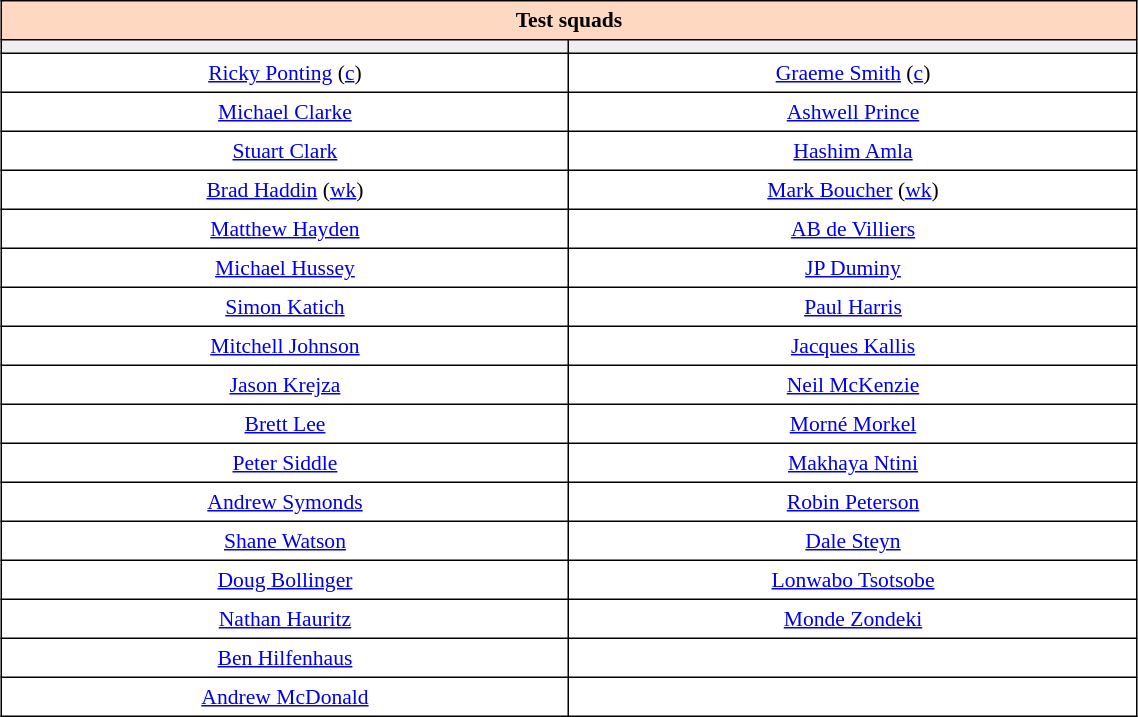<table name="squads" border="0" cellpadding="4" cellspacing="0" style="text-align:center; font-size:90%; border-collapse:collapse;width:60%;margin:auto;">
<tr>
<th style="background:#FFD8C1; border: 1px solid #000000;" colspan=2>Test squads</th>
</tr>
<tr bgcolor="#efefef">
<th style="border: 1px solid #000000;" width=23%></th>
<th style="border: 1px solid #000000;" width=23%></th>
</tr>
<tr>
<td style="border: 1px solid #000000;"><a href='#'>Ricky Ponting</a> (<a href='#'>c</a>)</td>
<td style="border: 1px solid #000000;"><a href='#'>Graeme Smith</a> (<a href='#'>c</a>)</td>
</tr>
<tr>
<td style="border: 1px solid #000000;"><a href='#'>Michael Clarke</a></td>
<td style="border: 1px solid #000000;"><a href='#'>Ashwell Prince</a></td>
</tr>
<tr>
<td style="border: 1px solid #000000;"><a href='#'>Stuart Clark</a></td>
<td style="border: 1px solid #000000;"><a href='#'>Hashim Amla</a></td>
</tr>
<tr>
<td style="border: 1px solid #000000;"><a href='#'>Brad Haddin</a> (<a href='#'>wk</a>)</td>
<td style="border: 1px solid #000000;"><a href='#'>Mark Boucher</a> (<a href='#'>wk</a>)</td>
</tr>
<tr>
<td style="border: 1px solid #000000;"><a href='#'>Matthew Hayden</a></td>
<td style="border: 1px solid #000000;"><a href='#'>AB de Villiers</a></td>
</tr>
<tr>
<td style="border: 1px solid #000000;"><a href='#'>Michael Hussey</a></td>
<td style="border: 1px solid #000000;"><a href='#'>JP Duminy</a></td>
</tr>
<tr>
<td style="border: 1px solid #000000;"><a href='#'>Simon Katich</a></td>
<td style="border: 1px solid #000000;"><a href='#'>Paul Harris</a></td>
</tr>
<tr>
<td style="border: 1px solid #000000;"><a href='#'>Mitchell Johnson</a></td>
<td style="border: 1px solid #000000;"><a href='#'>Jacques Kallis</a></td>
</tr>
<tr>
<td style="border: 1px solid #000000;"><a href='#'>Jason Krejza</a></td>
<td style="border: 1px solid #000000;"><a href='#'>Neil McKenzie</a></td>
</tr>
<tr>
<td style="border: 1px solid #000000;"><a href='#'>Brett Lee</a></td>
<td style="border: 1px solid #000000;"><a href='#'>Morné Morkel</a></td>
</tr>
<tr>
<td style="border: 1px solid #000000;"><a href='#'>Peter Siddle</a></td>
<td style="border: 1px solid #000000;"><a href='#'>Makhaya Ntini</a></td>
</tr>
<tr>
<td style="border: 1px solid #000000;"><a href='#'>Andrew Symonds</a></td>
<td style="border: 1px solid #000000;"><a href='#'>Robin Peterson</a></td>
</tr>
<tr>
<td style="border: 1px solid #000000;"><a href='#'>Shane Watson</a></td>
<td style="border: 1px solid #000000;"><a href='#'>Dale Steyn</a></td>
</tr>
<tr>
<td style="border: 1px solid #000000;"><a href='#'>Doug Bollinger</a></td>
<td style="border: 1px solid #000000;"><a href='#'>Lonwabo Tsotsobe</a></td>
</tr>
<tr>
<td style="border: 1px solid #000000;"><a href='#'>Nathan Hauritz</a></td>
<td style="border: 1px solid #000000;"><a href='#'>Monde Zondeki</a></td>
</tr>
<tr>
<td style="border: 1px solid #000000;"><a href='#'>Ben Hilfenhaus</a></td>
<td style="border: 1px solid #000000;"></td>
</tr>
<tr>
<td style="border: 1px solid #000000;"><a href='#'>Andrew McDonald</a></td>
<td style="border: 1px solid #000000;"></td>
</tr>
</table>
